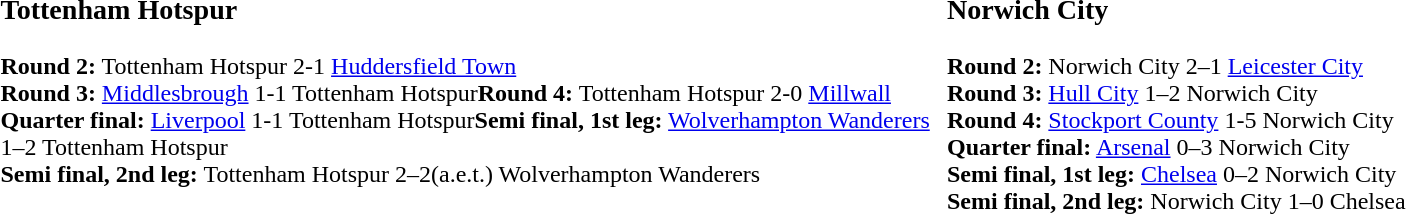<table width = 100%>
<tr>
<td width=50% valign=top><br><h3>Tottenham Hotspur</h3><strong>Round 2:</strong> Tottenham Hotspur 2-1 <a href='#'>Huddersfield Town</a><br><strong>Round 3:</strong> <a href='#'>Middlesbrough</a> 1-1 Tottenham Hotspur<strong>Round 4:</strong> Tottenham Hotspur 2-0 <a href='#'>Millwall</a><br><strong>Quarter final:</strong> <a href='#'>Liverpool</a> 1-1 Tottenham Hotspur<strong>Semi final, 1st leg:</strong> <a href='#'>Wolverhampton Wanderers</a> 1–2 Tottenham Hotspur<br><strong>Semi final, 2nd leg:</strong> Tottenham Hotspur 2–2(a.e.t.) Wolverhampton Wanderers</td>
<td width=50% valign=top><br><h3>Norwich City</h3><strong>Round 2:</strong> Norwich City 2–1 <a href='#'>Leicester City</a><br><strong>Round 3:</strong> <a href='#'>Hull City</a> 1–2 Norwich City<br><strong>Round 4:</strong>  <a href='#'>Stockport County</a> 1-5 Norwich City<br><strong>Quarter final:</strong> <a href='#'>Arsenal</a> 0–3 Norwich City<br><strong>Semi final, 1st leg:</strong> <a href='#'>Chelsea</a> 0–2 Norwich City<br><strong>Semi final, 2nd leg:</strong> Norwich City 1–0 Chelsea</td>
</tr>
</table>
